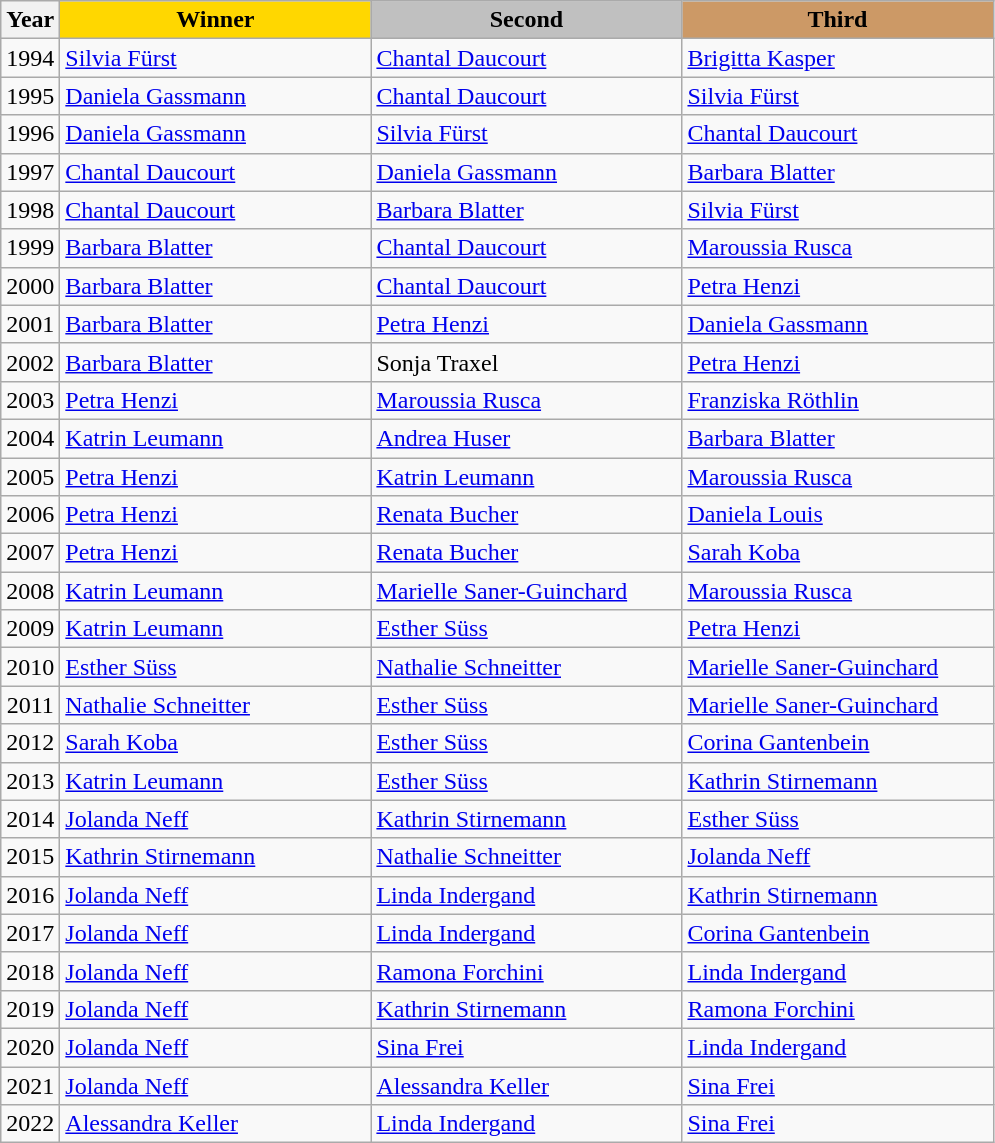<table class="wikitable sortable">
<tr>
<th>Year</th>
<th scope=col colspan=1 style="width:200px; background: gold;">Winner</th>
<th scope=col colspan=1 style="width:200px; background: silver;">Second</th>
<th scope=col colspan=1 style="width:200px; background: #cc9966;">Third</th>
</tr>
<tr>
<td align="center">1994</td>
<td><a href='#'>Silvia Fürst</a></td>
<td><a href='#'>Chantal Daucourt</a></td>
<td><a href='#'>Brigitta Kasper</a></td>
</tr>
<tr>
<td align="center">1995</td>
<td><a href='#'>Daniela Gassmann</a></td>
<td><a href='#'>Chantal Daucourt</a></td>
<td><a href='#'>Silvia Fürst</a></td>
</tr>
<tr>
<td align="center">1996</td>
<td><a href='#'>Daniela Gassmann</a></td>
<td><a href='#'>Silvia Fürst</a></td>
<td><a href='#'>Chantal Daucourt</a></td>
</tr>
<tr>
<td align="center">1997</td>
<td><a href='#'>Chantal Daucourt</a></td>
<td><a href='#'>Daniela Gassmann</a></td>
<td><a href='#'>Barbara Blatter</a></td>
</tr>
<tr>
<td align="center">1998</td>
<td><a href='#'>Chantal Daucourt</a></td>
<td><a href='#'>Barbara Blatter</a></td>
<td><a href='#'>Silvia Fürst</a></td>
</tr>
<tr>
<td align="center">1999</td>
<td><a href='#'>Barbara Blatter</a></td>
<td><a href='#'>Chantal Daucourt</a></td>
<td><a href='#'>Maroussia Rusca</a></td>
</tr>
<tr>
<td align="center">2000</td>
<td><a href='#'>Barbara Blatter</a></td>
<td><a href='#'>Chantal Daucourt</a></td>
<td><a href='#'>Petra Henzi</a></td>
</tr>
<tr>
<td align="center">2001</td>
<td><a href='#'>Barbara Blatter</a></td>
<td><a href='#'>Petra Henzi</a></td>
<td><a href='#'>Daniela Gassmann</a></td>
</tr>
<tr>
<td align="center">2002</td>
<td><a href='#'>Barbara Blatter</a></td>
<td>Sonja Traxel</td>
<td><a href='#'>Petra Henzi</a></td>
</tr>
<tr>
<td align="center">2003</td>
<td><a href='#'>Petra Henzi</a></td>
<td><a href='#'>Maroussia Rusca</a></td>
<td><a href='#'>Franziska Röthlin</a></td>
</tr>
<tr>
<td align="center">2004</td>
<td><a href='#'>Katrin Leumann</a></td>
<td><a href='#'>Andrea Huser</a></td>
<td><a href='#'>Barbara Blatter</a></td>
</tr>
<tr>
<td align="center">2005</td>
<td><a href='#'>Petra Henzi</a></td>
<td><a href='#'>Katrin Leumann</a></td>
<td><a href='#'>Maroussia Rusca</a></td>
</tr>
<tr>
<td align="center">2006</td>
<td><a href='#'>Petra Henzi</a></td>
<td><a href='#'>Renata Bucher</a></td>
<td><a href='#'>Daniela Louis</a></td>
</tr>
<tr>
<td align="center">2007</td>
<td><a href='#'>Petra Henzi</a></td>
<td><a href='#'>Renata Bucher</a></td>
<td><a href='#'>Sarah Koba</a></td>
</tr>
<tr>
<td align="center">2008</td>
<td><a href='#'>Katrin Leumann</a></td>
<td><a href='#'>Marielle Saner-Guinchard</a></td>
<td><a href='#'>Maroussia Rusca</a></td>
</tr>
<tr>
<td align="center">2009</td>
<td><a href='#'>Katrin Leumann</a></td>
<td><a href='#'>Esther Süss</a></td>
<td><a href='#'>Petra Henzi</a></td>
</tr>
<tr>
<td align="center">2010</td>
<td><a href='#'>Esther Süss</a></td>
<td><a href='#'>Nathalie Schneitter</a></td>
<td><a href='#'>Marielle Saner-Guinchard</a></td>
</tr>
<tr>
<td align="center">2011</td>
<td><a href='#'>Nathalie Schneitter</a></td>
<td><a href='#'>Esther Süss</a></td>
<td><a href='#'>Marielle Saner-Guinchard</a></td>
</tr>
<tr>
<td align="center">2012</td>
<td><a href='#'>Sarah Koba</a></td>
<td><a href='#'>Esther Süss</a></td>
<td><a href='#'>Corina Gantenbein</a></td>
</tr>
<tr>
<td align="center">2013</td>
<td><a href='#'>Katrin Leumann</a></td>
<td><a href='#'>Esther Süss</a></td>
<td><a href='#'>Kathrin Stirnemann</a></td>
</tr>
<tr>
<td align="center">2014</td>
<td><a href='#'>Jolanda Neff</a></td>
<td><a href='#'>Kathrin Stirnemann</a></td>
<td><a href='#'>Esther Süss</a></td>
</tr>
<tr>
<td align="center">2015</td>
<td><a href='#'>Kathrin Stirnemann</a></td>
<td><a href='#'>Nathalie Schneitter</a></td>
<td><a href='#'>Jolanda Neff</a></td>
</tr>
<tr>
<td align="center">2016</td>
<td><a href='#'>Jolanda Neff</a></td>
<td><a href='#'>Linda Indergand</a></td>
<td><a href='#'>Kathrin Stirnemann</a></td>
</tr>
<tr>
<td align="center">2017</td>
<td><a href='#'>Jolanda Neff</a></td>
<td><a href='#'>Linda Indergand</a></td>
<td><a href='#'>Corina Gantenbein</a></td>
</tr>
<tr>
<td align="center">2018</td>
<td><a href='#'>Jolanda Neff</a></td>
<td><a href='#'>Ramona Forchini</a></td>
<td><a href='#'>Linda Indergand</a></td>
</tr>
<tr>
<td align="center">2019</td>
<td><a href='#'>Jolanda Neff</a></td>
<td><a href='#'>Kathrin Stirnemann</a></td>
<td><a href='#'>Ramona Forchini</a></td>
</tr>
<tr>
<td>2020</td>
<td><a href='#'>Jolanda Neff</a></td>
<td><a href='#'>Sina Frei</a></td>
<td><a href='#'>Linda Indergand</a></td>
</tr>
<tr>
<td>2021</td>
<td><a href='#'>Jolanda Neff</a></td>
<td><a href='#'>Alessandra Keller</a></td>
<td><a href='#'>Sina Frei</a></td>
</tr>
<tr>
<td>2022</td>
<td><a href='#'>Alessandra Keller</a></td>
<td><a href='#'>Linda Indergand</a></td>
<td><a href='#'>Sina Frei</a></td>
</tr>
</table>
